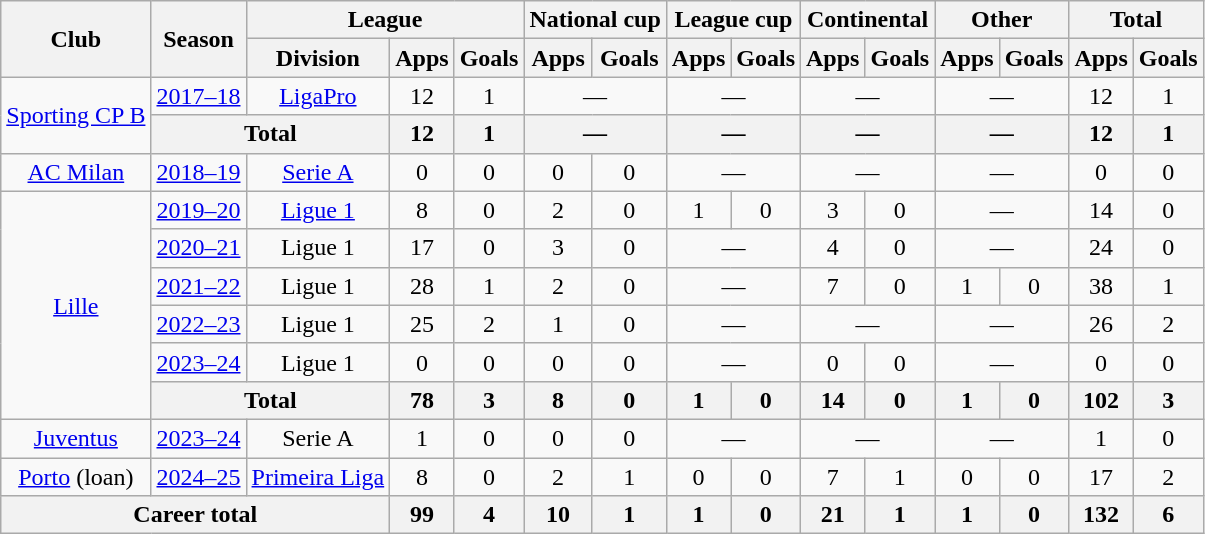<table class="wikitable" style="text-align: center;">
<tr>
<th rowspan="2">Club</th>
<th rowspan="2">Season</th>
<th colspan="3">League</th>
<th colspan="2">National cup</th>
<th colspan="2">League cup</th>
<th colspan="2">Continental</th>
<th colspan="2">Other</th>
<th colspan="2">Total</th>
</tr>
<tr>
<th>Division</th>
<th>Apps</th>
<th>Goals</th>
<th>Apps</th>
<th>Goals</th>
<th>Apps</th>
<th>Goals</th>
<th>Apps</th>
<th>Goals</th>
<th>Apps</th>
<th>Goals</th>
<th>Apps</th>
<th>Goals</th>
</tr>
<tr>
<td rowspan="2"><a href='#'>Sporting CP B</a></td>
<td><a href='#'>2017–18</a></td>
<td><a href='#'>LigaPro</a></td>
<td>12</td>
<td>1</td>
<td colspan="2">—</td>
<td colspan="2">—</td>
<td colspan="2">—</td>
<td colspan="2">—</td>
<td>12</td>
<td>1</td>
</tr>
<tr>
<th colspan="2">Total</th>
<th>12</th>
<th>1</th>
<th colspan="2">—</th>
<th colspan="2">—</th>
<th colspan="2">—</th>
<th colspan="2">—</th>
<th>12</th>
<th>1</th>
</tr>
<tr>
<td><a href='#'>AC Milan</a></td>
<td><a href='#'>2018–19</a></td>
<td><a href='#'>Serie A</a></td>
<td>0</td>
<td>0</td>
<td>0</td>
<td>0</td>
<td colspan="2">—</td>
<td colspan="2">—</td>
<td colspan="2">—</td>
<td>0</td>
<td>0</td>
</tr>
<tr>
<td rowspan="6"><a href='#'>Lille</a></td>
<td><a href='#'>2019–20</a></td>
<td><a href='#'>Ligue 1</a></td>
<td>8</td>
<td>0</td>
<td>2</td>
<td>0</td>
<td>1</td>
<td>0</td>
<td>3</td>
<td>0</td>
<td colspan="2">—</td>
<td>14</td>
<td>0</td>
</tr>
<tr>
<td><a href='#'>2020–21</a></td>
<td>Ligue 1</td>
<td>17</td>
<td>0</td>
<td>3</td>
<td>0</td>
<td colspan="2">—</td>
<td>4</td>
<td>0</td>
<td colspan="2">—</td>
<td>24</td>
<td>0</td>
</tr>
<tr>
<td><a href='#'>2021–22</a></td>
<td>Ligue 1</td>
<td>28</td>
<td>1</td>
<td>2</td>
<td>0</td>
<td colspan="2">—</td>
<td>7</td>
<td>0</td>
<td>1</td>
<td>0</td>
<td>38</td>
<td>1</td>
</tr>
<tr>
<td><a href='#'>2022–23</a></td>
<td>Ligue 1</td>
<td>25</td>
<td>2</td>
<td>1</td>
<td>0</td>
<td colspan="2">—</td>
<td colspan="2">—</td>
<td colspan="2">—</td>
<td>26</td>
<td>2</td>
</tr>
<tr>
<td><a href='#'>2023–24</a></td>
<td>Ligue 1</td>
<td>0</td>
<td>0</td>
<td>0</td>
<td>0</td>
<td colspan="2">—</td>
<td>0</td>
<td>0</td>
<td colspan="2">—</td>
<td>0</td>
<td>0</td>
</tr>
<tr>
<th colspan="2">Total</th>
<th>78</th>
<th>3</th>
<th>8</th>
<th>0</th>
<th>1</th>
<th>0</th>
<th>14</th>
<th>0</th>
<th>1</th>
<th>0</th>
<th>102</th>
<th>3</th>
</tr>
<tr>
<td><a href='#'>Juventus</a></td>
<td><a href='#'>2023–24</a></td>
<td>Serie A</td>
<td>1</td>
<td>0</td>
<td>0</td>
<td>0</td>
<td colspan="2">—</td>
<td colspan="2">—</td>
<td colspan="2">—</td>
<td>1</td>
<td>0</td>
</tr>
<tr>
<td><a href='#'>Porto</a> (loan)</td>
<td><a href='#'>2024–25</a></td>
<td><a href='#'>Primeira Liga</a></td>
<td>8</td>
<td>0</td>
<td>2</td>
<td>1</td>
<td>0</td>
<td>0</td>
<td>7</td>
<td>1</td>
<td>0</td>
<td>0</td>
<td>17</td>
<td>2</td>
</tr>
<tr>
<th colspan="3">Career total</th>
<th>99</th>
<th>4</th>
<th>10</th>
<th>1</th>
<th>1</th>
<th>0</th>
<th>21</th>
<th>1</th>
<th>1</th>
<th>0</th>
<th>132</th>
<th>6</th>
</tr>
</table>
